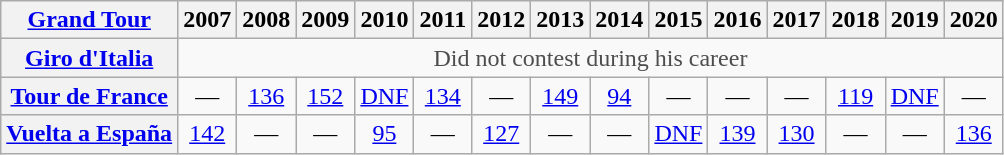<table class="wikitable plainrowheaders">
<tr>
<th scope="col"><a href='#'>Grand Tour</a></th>
<th scope="col">2007</th>
<th scope="col">2008</th>
<th scope="col">2009</th>
<th scope="col">2010</th>
<th scope="col">2011</th>
<th scope="col">2012</th>
<th scope="col">2013</th>
<th scope="col">2014</th>
<th scope="col">2015</th>
<th scope="col">2016</th>
<th scope="col">2017</th>
<th scope="col">2018</th>
<th scope="col">2019</th>
<th scope="col">2020</th>
</tr>
<tr style="text-align:center;">
<th scope="row"> <a href='#'>Giro d'Italia</a></th>
<td style="color:#4d4d4d;" colspan=14>Did not contest during his career</td>
</tr>
<tr style="text-align:center;">
<th scope="row"> <a href='#'>Tour de France</a></th>
<td>—</td>
<td><a href='#'>136</a></td>
<td><a href='#'>152</a></td>
<td><a href='#'>DNF</a></td>
<td><a href='#'>134</a></td>
<td>—</td>
<td><a href='#'>149</a></td>
<td><a href='#'>94</a></td>
<td>—</td>
<td>—</td>
<td>—</td>
<td><a href='#'>119</a></td>
<td><a href='#'>DNF</a></td>
<td>—</td>
</tr>
<tr style="text-align:center;">
<th scope="row"> <a href='#'>Vuelta a España</a></th>
<td><a href='#'>142</a></td>
<td>—</td>
<td>—</td>
<td><a href='#'>95</a></td>
<td>—</td>
<td><a href='#'>127</a></td>
<td>—</td>
<td>—</td>
<td><a href='#'>DNF</a></td>
<td><a href='#'>139</a></td>
<td><a href='#'>130</a></td>
<td>—</td>
<td>—</td>
<td><a href='#'>136</a></td>
</tr>
</table>
